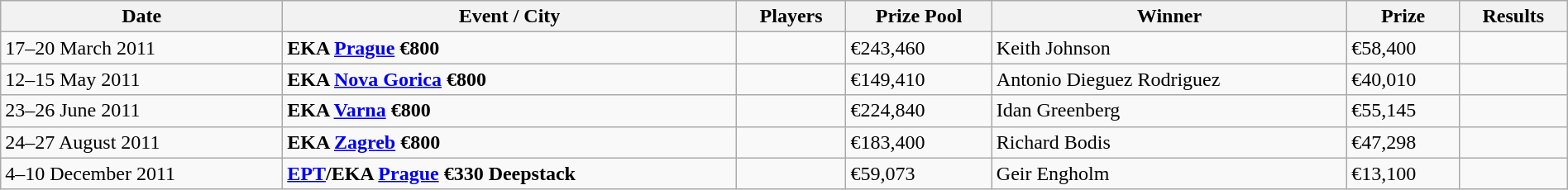<table class="wikitable" width="100%">
<tr>
<th width="18%">Date</th>
<th !width="16%">Event / City</th>
<th !width="11%">Players</th>
<th !width="12%">Prize Pool</th>
<th !width="18%">Winner</th>
<th !width="12%">Prize</th>
<th !width="11%">Results</th>
</tr>
<tr>
<td>17–20 March 2011</td>
<td> <strong>EKA <a href='#'>Prague</a> €800</strong></td>
<td></td>
<td>€243,460</td>
<td> Keith Johnson</td>
<td>€58,400</td>
<td></td>
</tr>
<tr>
<td>12–15 May 2011</td>
<td> <strong>EKA <a href='#'>Nova Gorica</a> €800</strong></td>
<td></td>
<td>€149,410</td>
<td> Antonio Dieguez Rodriguez</td>
<td>€40,010</td>
<td></td>
</tr>
<tr>
<td>23–26 June 2011</td>
<td> <strong>EKA <a href='#'>Varna</a> €800</strong></td>
<td></td>
<td>€224,840</td>
<td> Idan Greenberg</td>
<td>€55,145</td>
<td></td>
</tr>
<tr>
<td>24–27 August 2011</td>
<td> <strong>EKA <a href='#'>Zagreb</a> €800</strong></td>
<td></td>
<td>€183,400</td>
<td> Richard Bodis</td>
<td>€47,298</td>
<td></td>
</tr>
<tr>
<td>4–10 December 2011</td>
<td> <strong><a href='#'>EPT</a>/EKA <a href='#'>Prague</a> €330 Deepstack</strong></td>
<td></td>
<td>€59,073</td>
<td> Geir Engholm</td>
<td>€13,100</td>
<td></td>
</tr>
</table>
